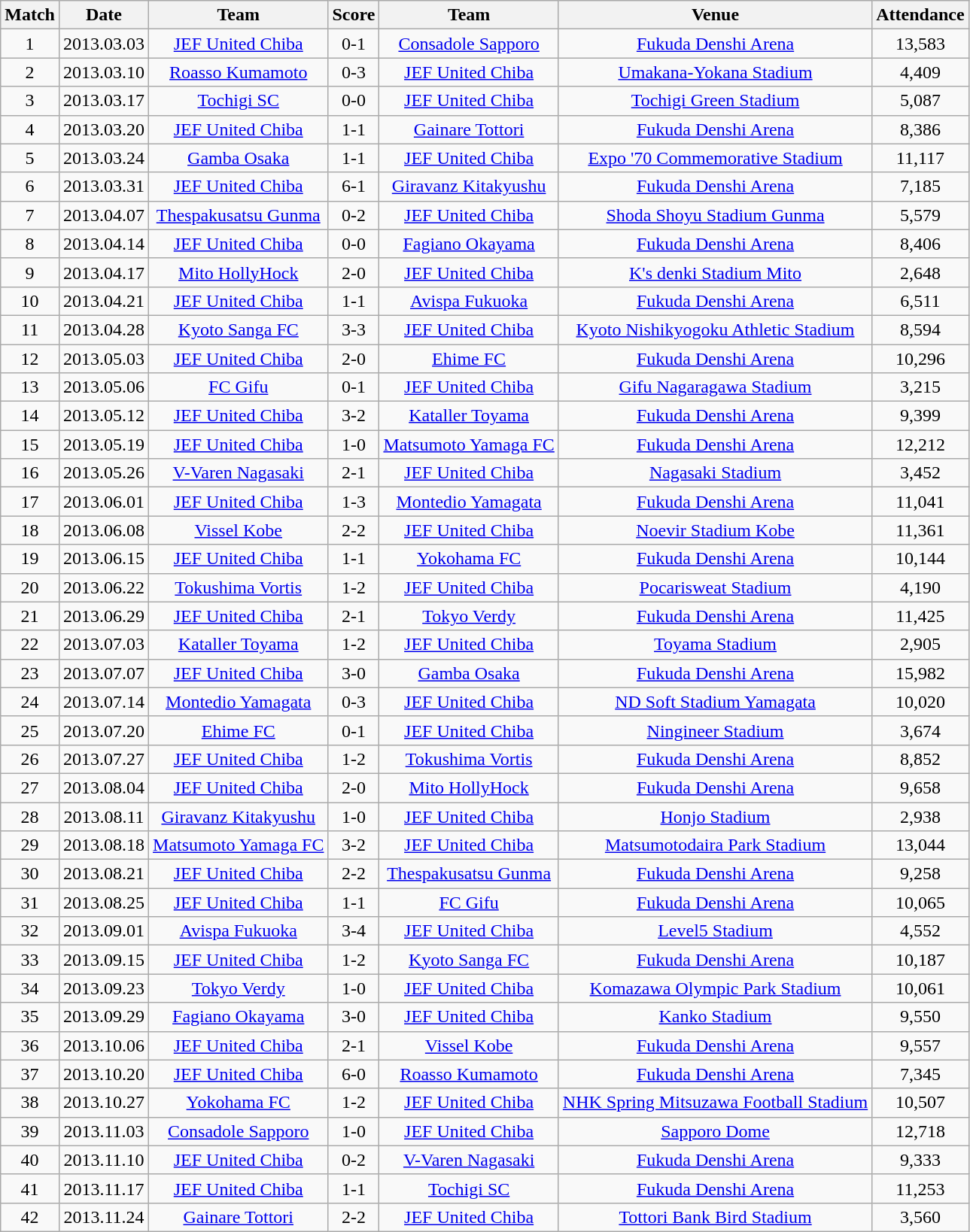<table class="wikitable" style="text-align:center;">
<tr>
<th>Match</th>
<th>Date</th>
<th>Team</th>
<th>Score</th>
<th>Team</th>
<th>Venue</th>
<th>Attendance</th>
</tr>
<tr>
<td>1</td>
<td>2013.03.03</td>
<td><a href='#'>JEF United Chiba</a></td>
<td>0-1</td>
<td><a href='#'>Consadole Sapporo</a></td>
<td><a href='#'>Fukuda Denshi Arena</a></td>
<td>13,583</td>
</tr>
<tr>
<td>2</td>
<td>2013.03.10</td>
<td><a href='#'>Roasso Kumamoto</a></td>
<td>0-3</td>
<td><a href='#'>JEF United Chiba</a></td>
<td><a href='#'>Umakana-Yokana Stadium</a></td>
<td>4,409</td>
</tr>
<tr>
<td>3</td>
<td>2013.03.17</td>
<td><a href='#'>Tochigi SC</a></td>
<td>0-0</td>
<td><a href='#'>JEF United Chiba</a></td>
<td><a href='#'>Tochigi Green Stadium</a></td>
<td>5,087</td>
</tr>
<tr>
<td>4</td>
<td>2013.03.20</td>
<td><a href='#'>JEF United Chiba</a></td>
<td>1-1</td>
<td><a href='#'>Gainare Tottori</a></td>
<td><a href='#'>Fukuda Denshi Arena</a></td>
<td>8,386</td>
</tr>
<tr>
<td>5</td>
<td>2013.03.24</td>
<td><a href='#'>Gamba Osaka</a></td>
<td>1-1</td>
<td><a href='#'>JEF United Chiba</a></td>
<td><a href='#'>Expo '70 Commemorative Stadium</a></td>
<td>11,117</td>
</tr>
<tr>
<td>6</td>
<td>2013.03.31</td>
<td><a href='#'>JEF United Chiba</a></td>
<td>6-1</td>
<td><a href='#'>Giravanz Kitakyushu</a></td>
<td><a href='#'>Fukuda Denshi Arena</a></td>
<td>7,185</td>
</tr>
<tr>
<td>7</td>
<td>2013.04.07</td>
<td><a href='#'>Thespakusatsu Gunma</a></td>
<td>0-2</td>
<td><a href='#'>JEF United Chiba</a></td>
<td><a href='#'>Shoda Shoyu Stadium Gunma</a></td>
<td>5,579</td>
</tr>
<tr>
<td>8</td>
<td>2013.04.14</td>
<td><a href='#'>JEF United Chiba</a></td>
<td>0-0</td>
<td><a href='#'>Fagiano Okayama</a></td>
<td><a href='#'>Fukuda Denshi Arena</a></td>
<td>8,406</td>
</tr>
<tr>
<td>9</td>
<td>2013.04.17</td>
<td><a href='#'>Mito HollyHock</a></td>
<td>2-0</td>
<td><a href='#'>JEF United Chiba</a></td>
<td><a href='#'>K's denki Stadium Mito</a></td>
<td>2,648</td>
</tr>
<tr>
<td>10</td>
<td>2013.04.21</td>
<td><a href='#'>JEF United Chiba</a></td>
<td>1-1</td>
<td><a href='#'>Avispa Fukuoka</a></td>
<td><a href='#'>Fukuda Denshi Arena</a></td>
<td>6,511</td>
</tr>
<tr>
<td>11</td>
<td>2013.04.28</td>
<td><a href='#'>Kyoto Sanga FC</a></td>
<td>3-3</td>
<td><a href='#'>JEF United Chiba</a></td>
<td><a href='#'>Kyoto Nishikyogoku Athletic Stadium</a></td>
<td>8,594</td>
</tr>
<tr>
<td>12</td>
<td>2013.05.03</td>
<td><a href='#'>JEF United Chiba</a></td>
<td>2-0</td>
<td><a href='#'>Ehime FC</a></td>
<td><a href='#'>Fukuda Denshi Arena</a></td>
<td>10,296</td>
</tr>
<tr>
<td>13</td>
<td>2013.05.06</td>
<td><a href='#'>FC Gifu</a></td>
<td>0-1</td>
<td><a href='#'>JEF United Chiba</a></td>
<td><a href='#'>Gifu Nagaragawa Stadium</a></td>
<td>3,215</td>
</tr>
<tr>
<td>14</td>
<td>2013.05.12</td>
<td><a href='#'>JEF United Chiba</a></td>
<td>3-2</td>
<td><a href='#'>Kataller Toyama</a></td>
<td><a href='#'>Fukuda Denshi Arena</a></td>
<td>9,399</td>
</tr>
<tr>
<td>15</td>
<td>2013.05.19</td>
<td><a href='#'>JEF United Chiba</a></td>
<td>1-0</td>
<td><a href='#'>Matsumoto Yamaga FC</a></td>
<td><a href='#'>Fukuda Denshi Arena</a></td>
<td>12,212</td>
</tr>
<tr>
<td>16</td>
<td>2013.05.26</td>
<td><a href='#'>V-Varen Nagasaki</a></td>
<td>2-1</td>
<td><a href='#'>JEF United Chiba</a></td>
<td><a href='#'>Nagasaki Stadium</a></td>
<td>3,452</td>
</tr>
<tr>
<td>17</td>
<td>2013.06.01</td>
<td><a href='#'>JEF United Chiba</a></td>
<td>1-3</td>
<td><a href='#'>Montedio Yamagata</a></td>
<td><a href='#'>Fukuda Denshi Arena</a></td>
<td>11,041</td>
</tr>
<tr>
<td>18</td>
<td>2013.06.08</td>
<td><a href='#'>Vissel Kobe</a></td>
<td>2-2</td>
<td><a href='#'>JEF United Chiba</a></td>
<td><a href='#'>Noevir Stadium Kobe</a></td>
<td>11,361</td>
</tr>
<tr>
<td>19</td>
<td>2013.06.15</td>
<td><a href='#'>JEF United Chiba</a></td>
<td>1-1</td>
<td><a href='#'>Yokohama FC</a></td>
<td><a href='#'>Fukuda Denshi Arena</a></td>
<td>10,144</td>
</tr>
<tr>
<td>20</td>
<td>2013.06.22</td>
<td><a href='#'>Tokushima Vortis</a></td>
<td>1-2</td>
<td><a href='#'>JEF United Chiba</a></td>
<td><a href='#'>Pocarisweat Stadium</a></td>
<td>4,190</td>
</tr>
<tr>
<td>21</td>
<td>2013.06.29</td>
<td><a href='#'>JEF United Chiba</a></td>
<td>2-1</td>
<td><a href='#'>Tokyo Verdy</a></td>
<td><a href='#'>Fukuda Denshi Arena</a></td>
<td>11,425</td>
</tr>
<tr>
<td>22</td>
<td>2013.07.03</td>
<td><a href='#'>Kataller Toyama</a></td>
<td>1-2</td>
<td><a href='#'>JEF United Chiba</a></td>
<td><a href='#'>Toyama Stadium</a></td>
<td>2,905</td>
</tr>
<tr>
<td>23</td>
<td>2013.07.07</td>
<td><a href='#'>JEF United Chiba</a></td>
<td>3-0</td>
<td><a href='#'>Gamba Osaka</a></td>
<td><a href='#'>Fukuda Denshi Arena</a></td>
<td>15,982</td>
</tr>
<tr>
<td>24</td>
<td>2013.07.14</td>
<td><a href='#'>Montedio Yamagata</a></td>
<td>0-3</td>
<td><a href='#'>JEF United Chiba</a></td>
<td><a href='#'>ND Soft Stadium Yamagata</a></td>
<td>10,020</td>
</tr>
<tr>
<td>25</td>
<td>2013.07.20</td>
<td><a href='#'>Ehime FC</a></td>
<td>0-1</td>
<td><a href='#'>JEF United Chiba</a></td>
<td><a href='#'>Ningineer Stadium</a></td>
<td>3,674</td>
</tr>
<tr>
<td>26</td>
<td>2013.07.27</td>
<td><a href='#'>JEF United Chiba</a></td>
<td>1-2</td>
<td><a href='#'>Tokushima Vortis</a></td>
<td><a href='#'>Fukuda Denshi Arena</a></td>
<td>8,852</td>
</tr>
<tr>
<td>27</td>
<td>2013.08.04</td>
<td><a href='#'>JEF United Chiba</a></td>
<td>2-0</td>
<td><a href='#'>Mito HollyHock</a></td>
<td><a href='#'>Fukuda Denshi Arena</a></td>
<td>9,658</td>
</tr>
<tr>
<td>28</td>
<td>2013.08.11</td>
<td><a href='#'>Giravanz Kitakyushu</a></td>
<td>1-0</td>
<td><a href='#'>JEF United Chiba</a></td>
<td><a href='#'>Honjo Stadium</a></td>
<td>2,938</td>
</tr>
<tr>
<td>29</td>
<td>2013.08.18</td>
<td><a href='#'>Matsumoto Yamaga FC</a></td>
<td>3-2</td>
<td><a href='#'>JEF United Chiba</a></td>
<td><a href='#'>Matsumotodaira Park Stadium</a></td>
<td>13,044</td>
</tr>
<tr>
<td>30</td>
<td>2013.08.21</td>
<td><a href='#'>JEF United Chiba</a></td>
<td>2-2</td>
<td><a href='#'>Thespakusatsu Gunma</a></td>
<td><a href='#'>Fukuda Denshi Arena</a></td>
<td>9,258</td>
</tr>
<tr>
<td>31</td>
<td>2013.08.25</td>
<td><a href='#'>JEF United Chiba</a></td>
<td>1-1</td>
<td><a href='#'>FC Gifu</a></td>
<td><a href='#'>Fukuda Denshi Arena</a></td>
<td>10,065</td>
</tr>
<tr>
<td>32</td>
<td>2013.09.01</td>
<td><a href='#'>Avispa Fukuoka</a></td>
<td>3-4</td>
<td><a href='#'>JEF United Chiba</a></td>
<td><a href='#'>Level5 Stadium</a></td>
<td>4,552</td>
</tr>
<tr>
<td>33</td>
<td>2013.09.15</td>
<td><a href='#'>JEF United Chiba</a></td>
<td>1-2</td>
<td><a href='#'>Kyoto Sanga FC</a></td>
<td><a href='#'>Fukuda Denshi Arena</a></td>
<td>10,187</td>
</tr>
<tr>
<td>34</td>
<td>2013.09.23</td>
<td><a href='#'>Tokyo Verdy</a></td>
<td>1-0</td>
<td><a href='#'>JEF United Chiba</a></td>
<td><a href='#'>Komazawa Olympic Park Stadium</a></td>
<td>10,061</td>
</tr>
<tr>
<td>35</td>
<td>2013.09.29</td>
<td><a href='#'>Fagiano Okayama</a></td>
<td>3-0</td>
<td><a href='#'>JEF United Chiba</a></td>
<td><a href='#'>Kanko Stadium</a></td>
<td>9,550</td>
</tr>
<tr>
<td>36</td>
<td>2013.10.06</td>
<td><a href='#'>JEF United Chiba</a></td>
<td>2-1</td>
<td><a href='#'>Vissel Kobe</a></td>
<td><a href='#'>Fukuda Denshi Arena</a></td>
<td>9,557</td>
</tr>
<tr>
<td>37</td>
<td>2013.10.20</td>
<td><a href='#'>JEF United Chiba</a></td>
<td>6-0</td>
<td><a href='#'>Roasso Kumamoto</a></td>
<td><a href='#'>Fukuda Denshi Arena</a></td>
<td>7,345</td>
</tr>
<tr>
<td>38</td>
<td>2013.10.27</td>
<td><a href='#'>Yokohama FC</a></td>
<td>1-2</td>
<td><a href='#'>JEF United Chiba</a></td>
<td><a href='#'>NHK Spring Mitsuzawa Football Stadium</a></td>
<td>10,507</td>
</tr>
<tr>
<td>39</td>
<td>2013.11.03</td>
<td><a href='#'>Consadole Sapporo</a></td>
<td>1-0</td>
<td><a href='#'>JEF United Chiba</a></td>
<td><a href='#'>Sapporo Dome</a></td>
<td>12,718</td>
</tr>
<tr>
<td>40</td>
<td>2013.11.10</td>
<td><a href='#'>JEF United Chiba</a></td>
<td>0-2</td>
<td><a href='#'>V-Varen Nagasaki</a></td>
<td><a href='#'>Fukuda Denshi Arena</a></td>
<td>9,333</td>
</tr>
<tr>
<td>41</td>
<td>2013.11.17</td>
<td><a href='#'>JEF United Chiba</a></td>
<td>1-1</td>
<td><a href='#'>Tochigi SC</a></td>
<td><a href='#'>Fukuda Denshi Arena</a></td>
<td>11,253</td>
</tr>
<tr>
<td>42</td>
<td>2013.11.24</td>
<td><a href='#'>Gainare Tottori</a></td>
<td>2-2</td>
<td><a href='#'>JEF United Chiba</a></td>
<td><a href='#'>Tottori Bank Bird Stadium</a></td>
<td>3,560</td>
</tr>
</table>
